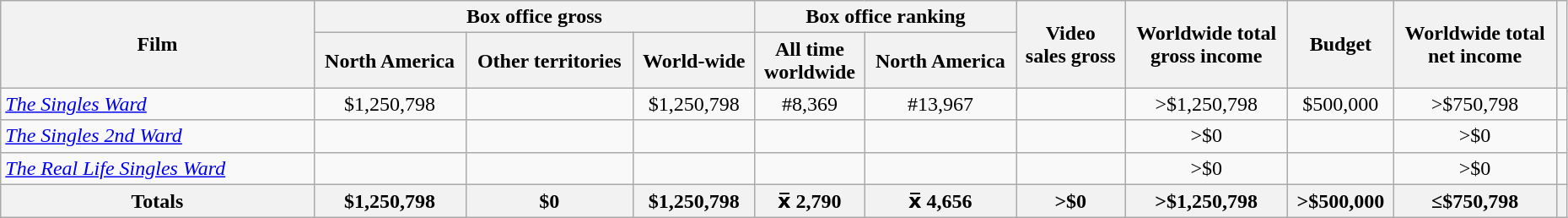<table class="wikitable" width=98% border="1" style="text-align: center;">
<tr>
<th rowspan="2" style="width:20%;">Film</th>
<th colspan="3">Box office gross</th>
<th colspan="2">Box office ranking</th>
<th rowspan="2">Video <br>sales gross</th>
<th rowspan="2">Worldwide total<br>gross income</th>
<th rowspan="2">Budget</th>
<th rowspan="2">Worldwide total<br>net income</th>
<th rowspan="2"></th>
</tr>
<tr>
<th>North America</th>
<th>Other territories</th>
<th>World-wide</th>
<th>All time <br>worldwide</th>
<th>North America</th>
</tr>
<tr>
<td style="text-align: left;"><em><a href='#'>The Singles Ward</a></em></td>
<td>$1,250,798</td>
<td></td>
<td>$1,250,798</td>
<td>#8,369</td>
<td>#13,967</td>
<td></td>
<td>>$1,250,798</td>
<td>$500,000</td>
<td>>$750,798</td>
<td></td>
</tr>
<tr>
<td style="text-align: left;"><em><a href='#'>The Singles 2nd Ward</a></em></td>
<td></td>
<td></td>
<td></td>
<td></td>
<td></td>
<td></td>
<td>>$0</td>
<td></td>
<td>>$0</td>
<td></td>
</tr>
<tr>
<td style="text-align: left;"><em><a href='#'>The Real Life Singles Ward</a></em></td>
<td></td>
<td></td>
<td></td>
<td></td>
<td></td>
<td></td>
<td>>$0</td>
<td></td>
<td>>$0</td>
<td></td>
</tr>
<tr>
<th>Totals</th>
<th>$1,250,798</th>
<th>$0</th>
<th>$1,250,798</th>
<th>x̅ 2,790</th>
<th>x̅ 4,656</th>
<th>>$0</th>
<th>>$1,250,798</th>
<th>>$500,000</th>
<th>≤$750,798</th>
<th></th>
</tr>
</table>
